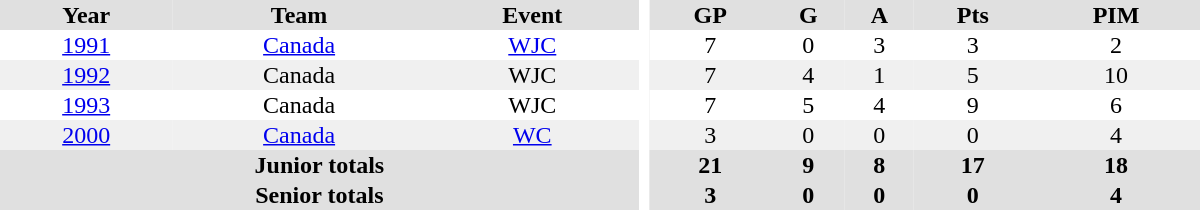<table border="0" cellpadding="1" cellspacing="0" style="text-align:center; width:50em">
<tr bgcolor="#e0e0e0">
<th>Year</th>
<th>Team</th>
<th>Event</th>
<th rowspan="99" bgcolor="#ffffff"></th>
<th>GP</th>
<th>G</th>
<th>A</th>
<th>Pts</th>
<th>PIM</th>
</tr>
<tr>
<td><a href='#'>1991</a></td>
<td><a href='#'>Canada</a></td>
<td><a href='#'>WJC</a></td>
<td>7</td>
<td>0</td>
<td>3</td>
<td>3</td>
<td>2</td>
</tr>
<tr bgcolor=f0f0f0>
<td><a href='#'>1992</a></td>
<td>Canada</td>
<td>WJC</td>
<td>7</td>
<td>4</td>
<td>1</td>
<td>5</td>
<td>10</td>
</tr>
<tr>
<td><a href='#'>1993</a></td>
<td>Canada</td>
<td>WJC</td>
<td>7</td>
<td>5</td>
<td>4</td>
<td>9</td>
<td>6</td>
</tr>
<tr bgcolor=f0f0f0>
<td><a href='#'>2000</a></td>
<td><a href='#'>Canada</a></td>
<td><a href='#'>WC</a></td>
<td>3</td>
<td>0</td>
<td>0</td>
<td>0</td>
<td>4</td>
</tr>
<tr bgcolor="#e0e0e0">
<th colspan="3">Junior totals</th>
<th>21</th>
<th>9</th>
<th>8</th>
<th>17</th>
<th>18</th>
</tr>
<tr bgcolor="#e0e0e0">
<th colspan="3">Senior totals</th>
<th>3</th>
<th>0</th>
<th>0</th>
<th>0</th>
<th>4</th>
</tr>
</table>
